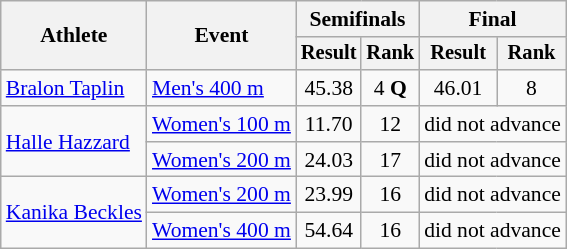<table class=wikitable style="font-size:90%">
<tr>
<th rowspan="2">Athlete</th>
<th rowspan="2">Event</th>
<th colspan="2">Semifinals</th>
<th colspan="2">Final</th>
</tr>
<tr style="font-size:95%">
<th>Result</th>
<th>Rank</th>
<th>Result</th>
<th>Rank</th>
</tr>
<tr align=center>
<td align=left><a href='#'>Bralon Taplin</a></td>
<td align=left><a href='#'>Men's 400 m</a></td>
<td>45.38</td>
<td>4 <strong>Q</strong></td>
<td>46.01</td>
<td>8</td>
</tr>
<tr align=center>
<td align=left rowspan=2><a href='#'>Halle Hazzard</a></td>
<td><a href='#'>Women's 100 m</a></td>
<td>11.70</td>
<td>12</td>
<td colspan=2>did not advance</td>
</tr>
<tr align=center>
<td><a href='#'>Women's 200 m</a></td>
<td>24.03</td>
<td>17</td>
<td colspan=2>did not advance</td>
</tr>
<tr align=center>
<td align=left rowspan=2><a href='#'>Kanika Beckles</a></td>
<td><a href='#'>Women's 200 m</a></td>
<td>23.99</td>
<td>16</td>
<td colspan=2>did not advance</td>
</tr>
<tr align=center>
<td><a href='#'>Women's 400 m</a></td>
<td>54.64</td>
<td>16</td>
<td colspan=2>did not advance</td>
</tr>
</table>
